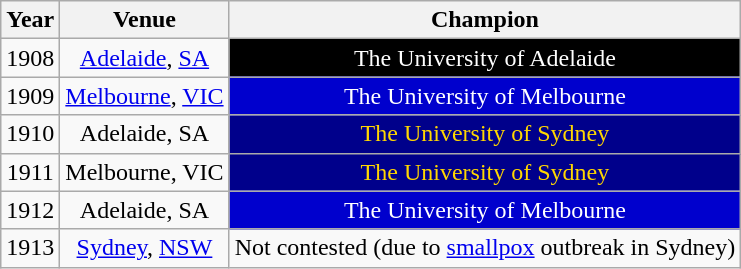<table class="wikitable">
<tr>
<th>Year</th>
<th>Venue</th>
<th>Champion</th>
</tr>
<tr align=center>
<td>1908</td>
<td><a href='#'>Adelaide</a>, <a href='#'>SA</a></td>
<td style="background:Black; color:White">The University of Adelaide</td>
</tr>
<tr align=center>
<td>1909</td>
<td><a href='#'>Melbourne</a>, <a href='#'>VIC</a></td>
<td style="background:MediumBlue; color:White">The University of Melbourne</td>
</tr>
<tr align=center>
<td>1910</td>
<td>Adelaide, SA</td>
<td style="background:Darkblue; color:Gold">The University of Sydney</td>
</tr>
<tr align=center>
<td>1911</td>
<td>Melbourne, VIC</td>
<td style="background:Darkblue; color:Gold">The University of Sydney</td>
</tr>
<tr align=center>
<td>1912</td>
<td>Adelaide, SA</td>
<td style="background:MediumBlue; color:White">The University of Melbourne</td>
</tr>
<tr align=center>
<td>1913</td>
<td><a href='#'>Sydney</a>, <a href='#'>NSW</a></td>
<td>Not contested (due to <a href='#'>smallpox</a> outbreak in Sydney)</td>
</tr>
</table>
